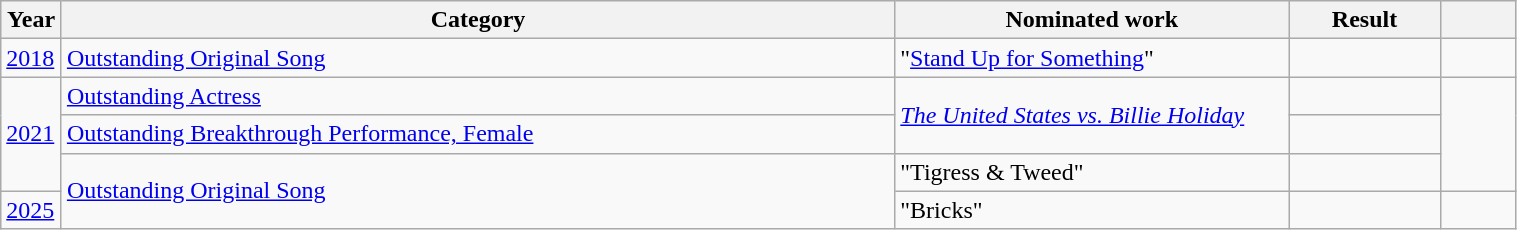<table class="wikitable" style="width:80%;">
<tr>
<th style="width:4%;">Year</th>
<th style="width:55%;">Category</th>
<th style="width:26%;">Nominated work</th>
<th style="width:10%;">Result</th>
<th width=5%></th>
</tr>
<tr>
<td><a href='#'>2018</a></td>
<td><a href='#'>Outstanding Original Song</a></td>
<td>"<a href='#'>Stand Up for Something</a>"</td>
<td></td>
<td style="text-align:center;"></td>
</tr>
<tr>
<td rowspan="3"><a href='#'>2021</a></td>
<td><a href='#'>Outstanding Actress</a></td>
<td rowspan="2"><em><a href='#'>The United States vs. Billie Holiday</a></em></td>
<td></td>
<td style="text-align:center;" rowspan="3"><br></td>
</tr>
<tr>
<td><a href='#'>Outstanding Breakthrough Performance, Female</a></td>
<td></td>
</tr>
<tr>
<td rowspan="2"><a href='#'>Outstanding Original Song</a></td>
<td>"Tigress & Tweed"</td>
<td></td>
</tr>
<tr>
<td><a href='#'>2025</a></td>
<td>"Bricks"</td>
<td></td>
<td style="text-align:center;"></td>
</tr>
</table>
